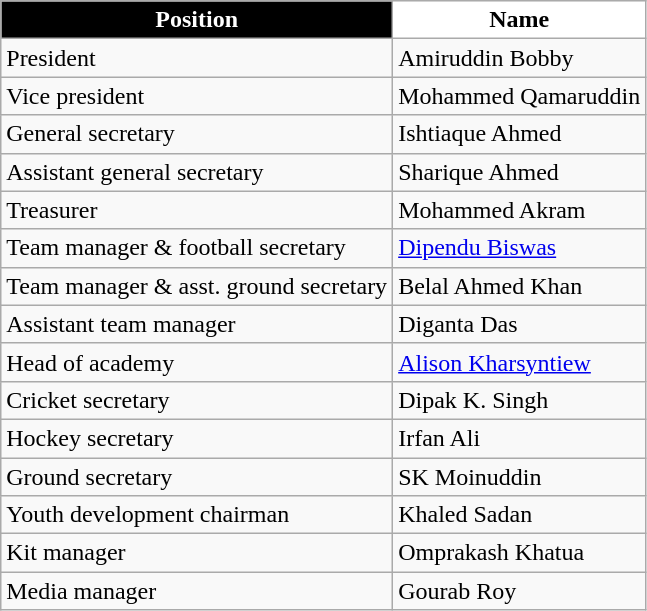<table class="wikitable">
<tr>
<th style="background:black; color:white; text-align:center;">Position</th>
<th style="background:white; color:black; text-align:center;">Name</th>
</tr>
<tr>
<td>President</td>
<td> Amiruddin Bobby</td>
</tr>
<tr>
<td>Vice president</td>
<td> Mohammed Qamaruddin</td>
</tr>
<tr>
<td>General secretary</td>
<td> Ishtiaque Ahmed</td>
</tr>
<tr>
<td>Assistant general secretary</td>
<td> Sharique Ahmed</td>
</tr>
<tr>
<td>Treasurer</td>
<td> Mohammed Akram</td>
</tr>
<tr>
<td>Team manager & football secretary</td>
<td> <a href='#'>Dipendu Biswas</a></td>
</tr>
<tr>
<td>Team manager & asst. ground secretary</td>
<td> Belal Ahmed Khan</td>
</tr>
<tr>
<td>Assistant team manager</td>
<td> Diganta Das</td>
</tr>
<tr>
<td>Head of academy</td>
<td> <a href='#'>Alison Kharsyntiew</a></td>
</tr>
<tr>
<td>Cricket secretary</td>
<td> Dipak K. Singh</td>
</tr>
<tr>
<td>Hockey secretary</td>
<td> Irfan Ali</td>
</tr>
<tr>
<td>Ground secretary</td>
<td> SK Moinuddin</td>
</tr>
<tr>
<td>Youth development chairman</td>
<td> Khaled Sadan</td>
</tr>
<tr>
<td>Kit manager</td>
<td> Omprakash Khatua</td>
</tr>
<tr>
<td>Media manager</td>
<td> Gourab Roy</td>
</tr>
</table>
